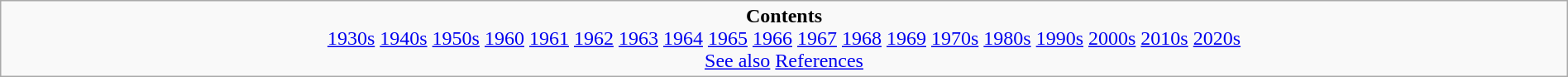<table class="wikitable" width=100%>
<tr>
<td style="text-align:center;"><strong>Contents</strong><br><a href='#'>1930s</a> <a href='#'>1940s</a> <a href='#'>1950s</a> <a href='#'>1960</a> <a href='#'>1961</a> <a href='#'>1962</a> <a href='#'>1963</a> <a href='#'>1964</a> <a href='#'>1965</a> <a href='#'>1966</a> <a href='#'>1967</a> <a href='#'>1968</a> <a href='#'>1969</a> <a href='#'>1970s</a> <a href='#'>1980s</a> <a href='#'>1990s</a> <a href='#'>2000s</a> <a href='#'>2010s</a> <a href='#'>2020s</a><br><a href='#'>See also</a> <a href='#'>References</a></td>
</tr>
</table>
